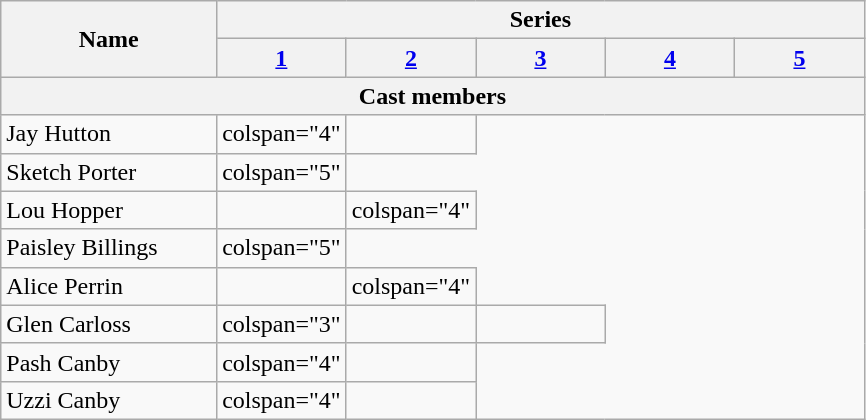<table class="wikitable plainrowheaders">
<tr>
<th scope="col" rowspan="2">Name</th>
<th scope="col" colspan="5">Series</th>
</tr>
<tr>
<th scope="col" style="width:15%;"><a href='#'>1</a></th>
<th scope="col" style="width:15%;"><a href='#'>2</a></th>
<th scope="col" style="width:15%;"><a href='#'>3</a></th>
<th scope="col" style="width:15%;"><a href='#'>4</a></th>
<th scope="col" style="width:15%;"><a href='#'>5</a></th>
</tr>
<tr>
<th scope="col" colspan="15">Cast members</th>
</tr>
<tr>
<td>Jay Hutton</td>
<td>colspan="4" </td>
<td></td>
</tr>
<tr>
<td>Sketch Porter</td>
<td>colspan="5" </td>
</tr>
<tr>
<td>Lou Hopper</td>
<td></td>
<td>colspan="4" </td>
</tr>
<tr>
<td>Paisley Billings</td>
<td>colspan="5" </td>
</tr>
<tr>
<td>Alice Perrin</td>
<td></td>
<td>colspan="4" </td>
</tr>
<tr>
<td>Glen Carloss</td>
<td>colspan="3" </td>
<td></td>
<td></td>
</tr>
<tr>
<td>Pash Canby</td>
<td>colspan="4" </td>
<td></td>
</tr>
<tr>
<td>Uzzi Canby</td>
<td>colspan="4" </td>
<td></td>
</tr>
</table>
